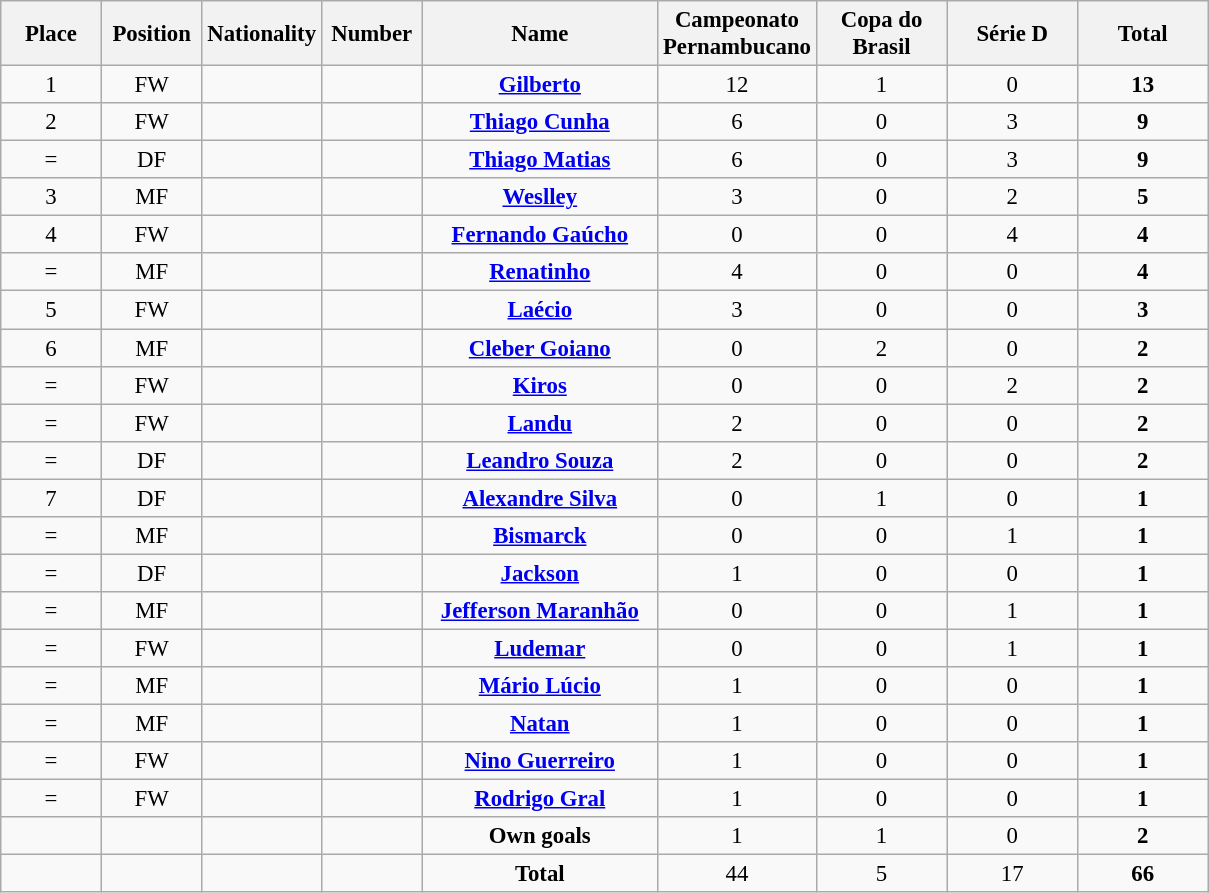<table class="wikitable" style="font-size: 95%; text-align: center;">
<tr>
<th width=60>Place</th>
<th width=60>Position</th>
<th width=60>Nationality</th>
<th width=60>Number</th>
<th width=150>Name</th>
<th width=80>Campeonato Pernambucano</th>
<th width=80>Copa do Brasil</th>
<th width=80>Série D</th>
<th width=80>Total</th>
</tr>
<tr>
<td>1</td>
<td>FW</td>
<td></td>
<td></td>
<td><strong><a href='#'>Gilberto</a></strong></td>
<td>12</td>
<td>1</td>
<td>0</td>
<td><strong>13</strong></td>
</tr>
<tr>
<td>2</td>
<td>FW</td>
<td></td>
<td></td>
<td><strong><a href='#'>Thiago Cunha</a></strong></td>
<td>6</td>
<td>0</td>
<td>3</td>
<td><strong>9</strong></td>
</tr>
<tr>
<td>=</td>
<td>DF</td>
<td></td>
<td></td>
<td><strong><a href='#'>Thiago Matias</a></strong></td>
<td>6</td>
<td>0</td>
<td>3</td>
<td><strong>9</strong></td>
</tr>
<tr>
<td>3</td>
<td>MF</td>
<td></td>
<td></td>
<td><strong><a href='#'>Weslley</a></strong></td>
<td>3</td>
<td>0</td>
<td>2</td>
<td><strong>5</strong></td>
</tr>
<tr>
<td>4</td>
<td>FW</td>
<td></td>
<td></td>
<td><strong><a href='#'>Fernando Gaúcho</a></strong></td>
<td>0</td>
<td>0</td>
<td>4</td>
<td><strong>4</strong></td>
</tr>
<tr>
<td>=</td>
<td>MF</td>
<td></td>
<td></td>
<td><strong><a href='#'>Renatinho</a></strong></td>
<td>4</td>
<td>0</td>
<td>0</td>
<td><strong>4</strong></td>
</tr>
<tr>
<td>5</td>
<td>FW</td>
<td></td>
<td></td>
<td><strong><a href='#'>Laécio</a></strong></td>
<td>3</td>
<td>0</td>
<td>0</td>
<td><strong>3</strong></td>
</tr>
<tr>
<td>6</td>
<td>MF</td>
<td></td>
<td></td>
<td><strong><a href='#'>Cleber Goiano</a></strong></td>
<td>0</td>
<td>2</td>
<td>0</td>
<td><strong>2</strong></td>
</tr>
<tr>
<td>=</td>
<td>FW</td>
<td></td>
<td></td>
<td><strong><a href='#'>Kiros</a></strong></td>
<td>0</td>
<td>0</td>
<td>2</td>
<td><strong>2</strong></td>
</tr>
<tr>
<td>=</td>
<td>FW</td>
<td></td>
<td></td>
<td><strong><a href='#'>Landu</a></strong></td>
<td>2</td>
<td>0</td>
<td>0</td>
<td><strong>2</strong></td>
</tr>
<tr>
<td>=</td>
<td>DF</td>
<td></td>
<td></td>
<td><strong><a href='#'>Leandro Souza</a></strong></td>
<td>2</td>
<td>0</td>
<td>0</td>
<td><strong>2</strong></td>
</tr>
<tr>
<td>7</td>
<td>DF</td>
<td></td>
<td></td>
<td><strong><a href='#'>Alexandre Silva</a></strong></td>
<td>0</td>
<td>1</td>
<td>0</td>
<td><strong>1</strong></td>
</tr>
<tr>
<td>=</td>
<td>MF</td>
<td></td>
<td></td>
<td><strong><a href='#'>Bismarck</a></strong></td>
<td>0</td>
<td>0</td>
<td>1</td>
<td><strong>1</strong></td>
</tr>
<tr>
<td>=</td>
<td>DF</td>
<td></td>
<td></td>
<td><strong><a href='#'>Jackson</a></strong></td>
<td>1</td>
<td>0</td>
<td>0</td>
<td><strong>1</strong></td>
</tr>
<tr>
<td>=</td>
<td>MF</td>
<td></td>
<td></td>
<td><strong><a href='#'>Jefferson Maranhão</a></strong></td>
<td>0</td>
<td>0</td>
<td>1</td>
<td><strong>1</strong></td>
</tr>
<tr>
<td>=</td>
<td>FW</td>
<td></td>
<td></td>
<td><strong><a href='#'>Ludemar</a></strong></td>
<td>0</td>
<td>0</td>
<td>1</td>
<td><strong>1</strong></td>
</tr>
<tr>
<td>=</td>
<td>MF</td>
<td></td>
<td></td>
<td><strong><a href='#'>Mário Lúcio</a></strong></td>
<td>1</td>
<td>0</td>
<td>0</td>
<td><strong>1</strong></td>
</tr>
<tr>
<td>=</td>
<td>MF</td>
<td></td>
<td></td>
<td><strong><a href='#'>Natan</a></strong></td>
<td>1</td>
<td>0</td>
<td>0</td>
<td><strong>1</strong></td>
</tr>
<tr>
<td>=</td>
<td>FW</td>
<td></td>
<td></td>
<td><strong><a href='#'>Nino Guerreiro</a></strong></td>
<td>1</td>
<td>0</td>
<td>0</td>
<td><strong>1</strong></td>
</tr>
<tr>
<td>=</td>
<td>FW</td>
<td></td>
<td></td>
<td><strong><a href='#'>Rodrigo Gral</a></strong></td>
<td>1</td>
<td>0</td>
<td>0</td>
<td><strong>1</strong></td>
</tr>
<tr>
<td></td>
<td></td>
<td></td>
<td></td>
<td><strong>Own goals</strong></td>
<td>1</td>
<td>1</td>
<td>0</td>
<td><strong>2</strong></td>
</tr>
<tr>
<td></td>
<td></td>
<td></td>
<td></td>
<td><strong>Total</strong></td>
<td>44</td>
<td>5</td>
<td>17</td>
<td><strong>66</strong></td>
</tr>
</table>
